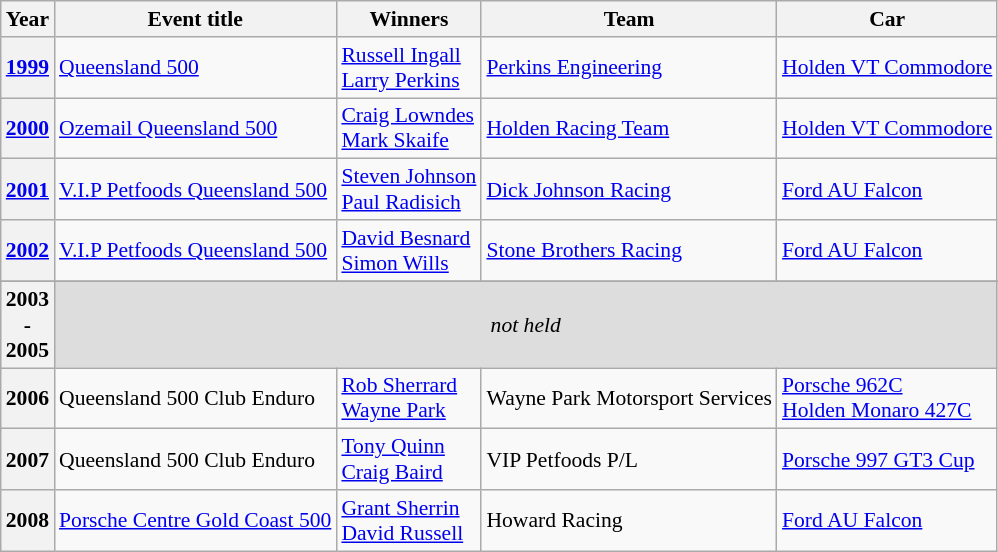<table class="wikitable" style="font-size: 90%">
<tr>
<th>Year</th>
<th>Event title</th>
<th>Winners</th>
<th>Team</th>
<th>Car</th>
</tr>
<tr>
<th><a href='#'>1999</a></th>
<td><a href='#'>Queensland 500</a></td>
<td> <a href='#'>Russell Ingall</a><br> <a href='#'>Larry Perkins</a></td>
<td><a href='#'>Perkins Engineering</a></td>
<td><a href='#'>Holden VT Commodore</a></td>
</tr>
<tr>
<th><a href='#'>2000</a></th>
<td><a href='#'>Ozemail Queensland 500</a></td>
<td> <a href='#'>Craig Lowndes</a><br> <a href='#'>Mark Skaife</a></td>
<td><a href='#'>Holden Racing Team</a></td>
<td><a href='#'>Holden VT Commodore</a></td>
</tr>
<tr>
<th><a href='#'>2001</a></th>
<td><a href='#'>V.I.P Petfoods Queensland 500</a></td>
<td> <a href='#'>Steven Johnson</a><br> <a href='#'>Paul Radisich</a></td>
<td><a href='#'>Dick Johnson Racing</a></td>
<td><a href='#'>Ford AU Falcon</a></td>
</tr>
<tr>
<th><a href='#'>2002</a></th>
<td><a href='#'>V.I.P Petfoods Queensland 500</a></td>
<td> <a href='#'>David Besnard</a><br> <a href='#'>Simon Wills</a></td>
<td><a href='#'>Stone Brothers Racing</a></td>
<td><a href='#'>Ford AU Falcon</a></td>
</tr>
<tr>
</tr>
<tr style="background:#DDDDDD;">
<th>2003<br>-<br> 2005</th>
<td align="center" colspan="6"><em>not held</em></td>
</tr>
<tr>
<th>2006</th>
<td>Queensland 500 Club Enduro</td>
<td> <a href='#'>Rob Sherrard</a><br> <a href='#'>Wayne Park</a></td>
<td>Wayne Park Motorsport Services</td>
<td><a href='#'>Porsche 962C</a><br><a href='#'>Holden Monaro 427C</a></td>
</tr>
<tr>
<th>2007</th>
<td>Queensland 500 Club Enduro</td>
<td> <a href='#'>Tony Quinn</a><br> <a href='#'>Craig Baird</a></td>
<td>VIP Petfoods P/L</td>
<td><a href='#'>Porsche 997 GT3 Cup</a></td>
</tr>
<tr>
<th>2008</th>
<td><a href='#'>Porsche Centre Gold Coast 500</a></td>
<td> <a href='#'>Grant Sherrin</a><br> <a href='#'>David Russell</a></td>
<td>Howard Racing</td>
<td><a href='#'>Ford AU Falcon</a></td>
</tr>
</table>
